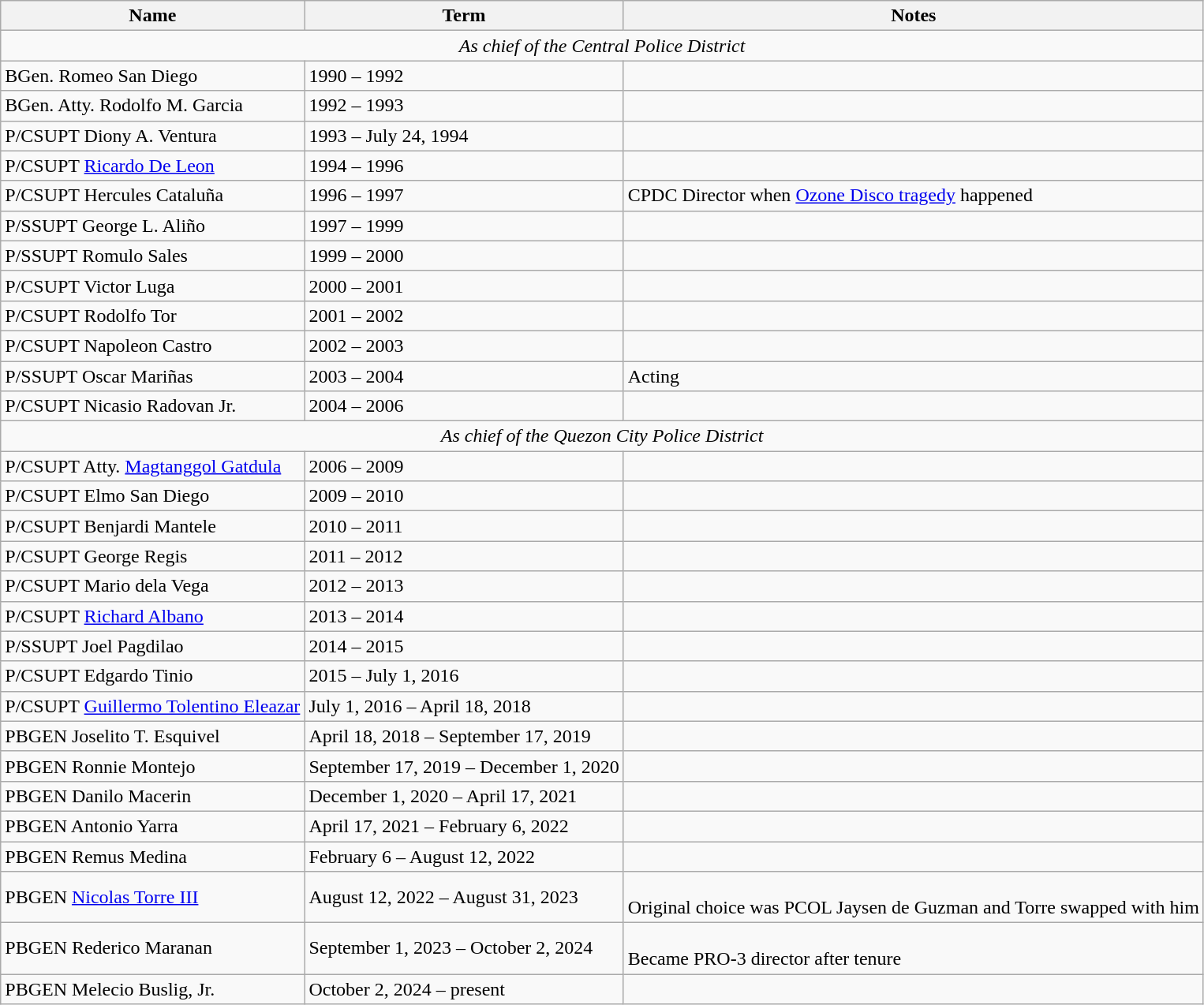<table class="wikitable sortable">
<tr>
<th>Name</th>
<th>Term</th>
<th>Notes</th>
</tr>
<tr>
<td colspan="3" align="center"><em>As chief of the Central Police District</em></td>
</tr>
<tr>
<td>BGen. Romeo San Diego</td>
<td>1990 – 1992</td>
<td></td>
</tr>
<tr>
<td>BGen. Atty. Rodolfo M. Garcia</td>
<td>1992 – 1993</td>
<td></td>
</tr>
<tr>
<td>P/CSUPT Diony A. Ventura</td>
<td>1993 – July 24, 1994</td>
<td></td>
</tr>
<tr>
<td>P/CSUPT <a href='#'>Ricardo De Leon</a></td>
<td>1994 – 1996</td>
<td></td>
</tr>
<tr>
<td>P/CSUPT Hercules Cataluña</td>
<td>1996 – 1997</td>
<td>CPDC Director when <a href='#'>Ozone Disco tragedy</a> happened</td>
</tr>
<tr>
<td>P/SSUPT George L. Aliño</td>
<td>1997 – 1999</td>
<td></td>
</tr>
<tr>
<td>P/SSUPT Romulo Sales</td>
<td>1999 – 2000</td>
<td></td>
</tr>
<tr>
<td>P/CSUPT Victor Luga</td>
<td>2000 – 2001</td>
<td></td>
</tr>
<tr>
<td>P/CSUPT Rodolfo Tor</td>
<td>2001 – 2002</td>
<td></td>
</tr>
<tr>
<td>P/CSUPT Napoleon Castro</td>
<td>2002 – 2003</td>
<td></td>
</tr>
<tr>
<td>P/SSUPT Oscar Mariñas</td>
<td>2003 – 2004</td>
<td>Acting </td>
</tr>
<tr>
<td>P/CSUPT Nicasio Radovan Jr.</td>
<td>2004 – 2006</td>
<td></td>
</tr>
<tr>
<td colspan="3" align="center"><em>As chief of the Quezon City Police District</em></td>
</tr>
<tr>
<td>P/CSUPT Atty. <a href='#'>Magtanggol Gatdula</a></td>
<td>2006 – 2009</td>
<td></td>
</tr>
<tr>
<td>P/CSUPT Elmo San Diego</td>
<td>2009 – 2010</td>
<td></td>
</tr>
<tr>
<td>P/CSUPT Benjardi Mantele</td>
<td>2010 – 2011</td>
<td></td>
</tr>
<tr>
<td>P/CSUPT George Regis</td>
<td>2011 – 2012</td>
<td></td>
</tr>
<tr>
<td>P/CSUPT Mario dela Vega</td>
<td>2012 – 2013</td>
<td></td>
</tr>
<tr>
<td>P/CSUPT <a href='#'>Richard Albano</a></td>
<td>2013 – 2014</td>
<td></td>
</tr>
<tr>
<td>P/SSUPT Joel Pagdilao</td>
<td>2014 – 2015</td>
<td></td>
</tr>
<tr>
<td>P/CSUPT Edgardo Tinio</td>
<td>2015 – July 1, 2016</td>
<td></td>
</tr>
<tr>
<td>P/CSUPT <a href='#'>Guillermo Tolentino Eleazar</a></td>
<td>July 1, 2016 – April 18, 2018</td>
<td></td>
</tr>
<tr>
<td>PBGEN Joselito T. Esquivel</td>
<td>April 18, 2018 – September 17, 2019</td>
<td></td>
</tr>
<tr>
<td>PBGEN Ronnie Montejo</td>
<td>September 17, 2019 – December 1, 2020</td>
<td></td>
</tr>
<tr>
<td>PBGEN Danilo Macerin</td>
<td>December 1, 2020 – April 17, 2021</td>
<td></td>
</tr>
<tr>
<td>PBGEN Antonio Yarra</td>
<td>April 17, 2021 – February 6, 2022</td>
<td></td>
</tr>
<tr>
<td>PBGEN Remus Medina</td>
<td>February 6 – August 12, 2022</td>
<td></td>
</tr>
<tr>
<td>PBGEN <a href='#'>Nicolas Torre III</a></td>
<td>August 12, 2022 – August 31, 2023</td>
<td><br>Original choice was PCOL Jaysen de Guzman and Torre swapped with him </td>
</tr>
<tr>
<td>PBGEN Rederico Maranan</td>
<td>September 1, 2023 – October 2, 2024</td>
<td><br>Became PRO-3 director after tenure</td>
</tr>
<tr>
<td>PBGEN Melecio Buslig, Jr.</td>
<td>October 2, 2024 – present</td>
<td></td>
</tr>
</table>
